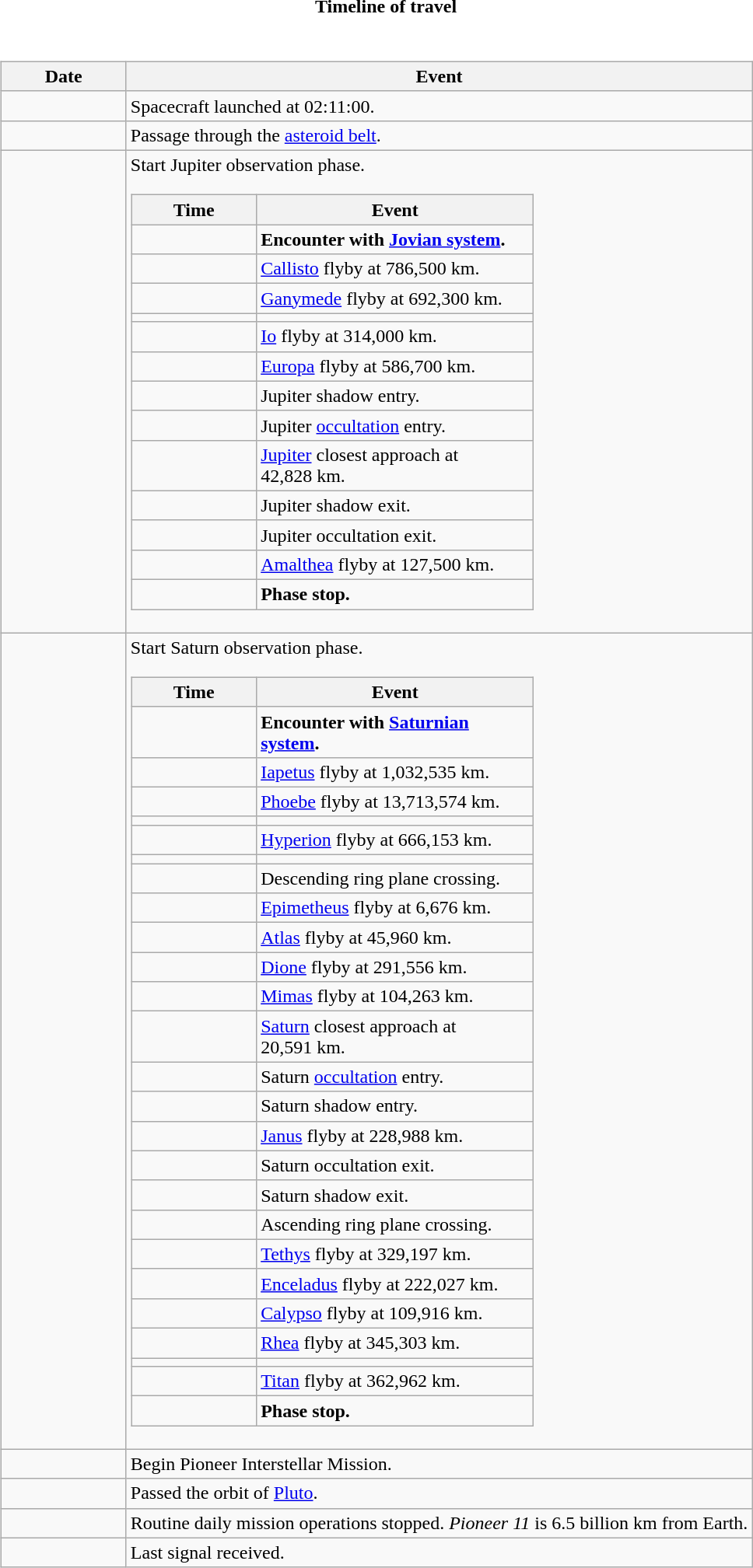<table>
<tr>
<th colspan="2">Timeline of travel</th>
</tr>
<tr>
<td><br><table class="wikitable">
<tr>
<th scope="col" style="width:100px;">Date</th>
<th>Event</th>
</tr>
<tr>
<td></td>
<td>Spacecraft launched at 02:11:00.</td>
</tr>
<tr>
<td></td>
<td>Passage through the <a href='#'>asteroid belt</a>.</td>
</tr>
<tr>
<td></td>
<td>Start Jupiter observation phase.<br><table class="wikitable collapsible">
<tr>
<th scope="col" style="width:100px;">Time</th>
<th scope="col" style="width:230px;">Event</th>
</tr>
<tr>
<td></td>
<td><strong>Encounter with <a href='#'>Jovian system</a>.</strong></td>
</tr>
<tr>
<td></td>
<td><a href='#'>Callisto</a> flyby at 786,500 km.</td>
</tr>
<tr>
<td></td>
<td><a href='#'>Ganymede</a> flyby at 692,300 km.</td>
</tr>
<tr>
<td></td>
<td></td>
</tr>
<tr>
<td></td>
<td><a href='#'>Io</a> flyby at 314,000 km.</td>
</tr>
<tr>
<td></td>
<td><a href='#'>Europa</a> flyby at 586,700 km.</td>
</tr>
<tr>
<td></td>
<td>Jupiter shadow entry.</td>
</tr>
<tr>
<td></td>
<td>Jupiter <a href='#'>occultation</a> entry.</td>
</tr>
<tr>
<td></td>
<td><a href='#'>Jupiter</a> closest approach at 42,828 km.</td>
</tr>
<tr>
<td></td>
<td>Jupiter shadow exit.</td>
</tr>
<tr>
<td></td>
<td>Jupiter occultation exit.</td>
</tr>
<tr>
<td></td>
<td><a href='#'>Amalthea</a> flyby at 127,500 km.</td>
</tr>
<tr>
<td></td>
<td><strong>Phase stop.</strong></td>
</tr>
</table>
</td>
</tr>
<tr>
<td></td>
<td>Start Saturn observation phase.<br><table class="wikitable collapsible">
<tr>
<th scope="col" style="width:100px;">Time</th>
<th scope="col" style="width:230px;">Event</th>
</tr>
<tr>
<td></td>
<td><strong>Encounter with <a href='#'>Saturnian system</a>.</strong></td>
</tr>
<tr>
<td></td>
<td><a href='#'>Iapetus</a> flyby at 1,032,535 km.</td>
</tr>
<tr>
<td></td>
<td><a href='#'>Phoebe</a> flyby at 13,713,574 km.</td>
</tr>
<tr>
<td></td>
<td></td>
</tr>
<tr>
<td></td>
<td><a href='#'>Hyperion</a> flyby at 666,153 km.</td>
</tr>
<tr>
<td></td>
<td></td>
</tr>
<tr>
<td></td>
<td>Descending ring plane crossing.</td>
</tr>
<tr>
<td></td>
<td><a href='#'>Epimetheus</a> flyby at 6,676 km.</td>
</tr>
<tr>
<td></td>
<td><a href='#'>Atlas</a> flyby at 45,960 km.</td>
</tr>
<tr>
<td></td>
<td><a href='#'>Dione</a> flyby at 291,556 km.</td>
</tr>
<tr>
<td></td>
<td><a href='#'>Mimas</a> flyby at 104,263 km.</td>
</tr>
<tr>
<td></td>
<td><a href='#'>Saturn</a> closest approach at 20,591 km.</td>
</tr>
<tr>
<td></td>
<td>Saturn <a href='#'>occultation</a> entry.</td>
</tr>
<tr>
<td></td>
<td>Saturn shadow entry.</td>
</tr>
<tr>
<td></td>
<td><a href='#'>Janus</a> flyby at 228,988 km.</td>
</tr>
<tr>
<td></td>
<td>Saturn occultation exit.</td>
</tr>
<tr>
<td></td>
<td>Saturn shadow exit.</td>
</tr>
<tr>
<td></td>
<td>Ascending ring plane crossing.</td>
</tr>
<tr>
<td></td>
<td><a href='#'>Tethys</a> flyby at 329,197 km.</td>
</tr>
<tr>
<td></td>
<td><a href='#'>Enceladus</a> flyby at 222,027 km.</td>
</tr>
<tr>
<td></td>
<td><a href='#'>Calypso</a> flyby at 109,916 km.</td>
</tr>
<tr>
<td></td>
<td><a href='#'>Rhea</a> flyby at 345,303 km.</td>
</tr>
<tr>
<td></td>
<td></td>
</tr>
<tr>
<td></td>
<td><a href='#'>Titan</a> flyby at 362,962 km.</td>
</tr>
<tr>
<td></td>
<td><strong>Phase stop.</strong></td>
</tr>
</table>
</td>
</tr>
<tr>
<td></td>
<td>Begin Pioneer Interstellar Mission.</td>
</tr>
<tr>
<td></td>
<td>Passed the orbit of <a href='#'>Pluto</a>.</td>
</tr>
<tr>
<td></td>
<td>Routine daily mission operations stopped. <em>Pioneer 11</em> is 6.5 billion km from Earth.</td>
</tr>
<tr>
<td></td>
<td>Last signal received.</td>
</tr>
</table>
</td>
</tr>
</table>
